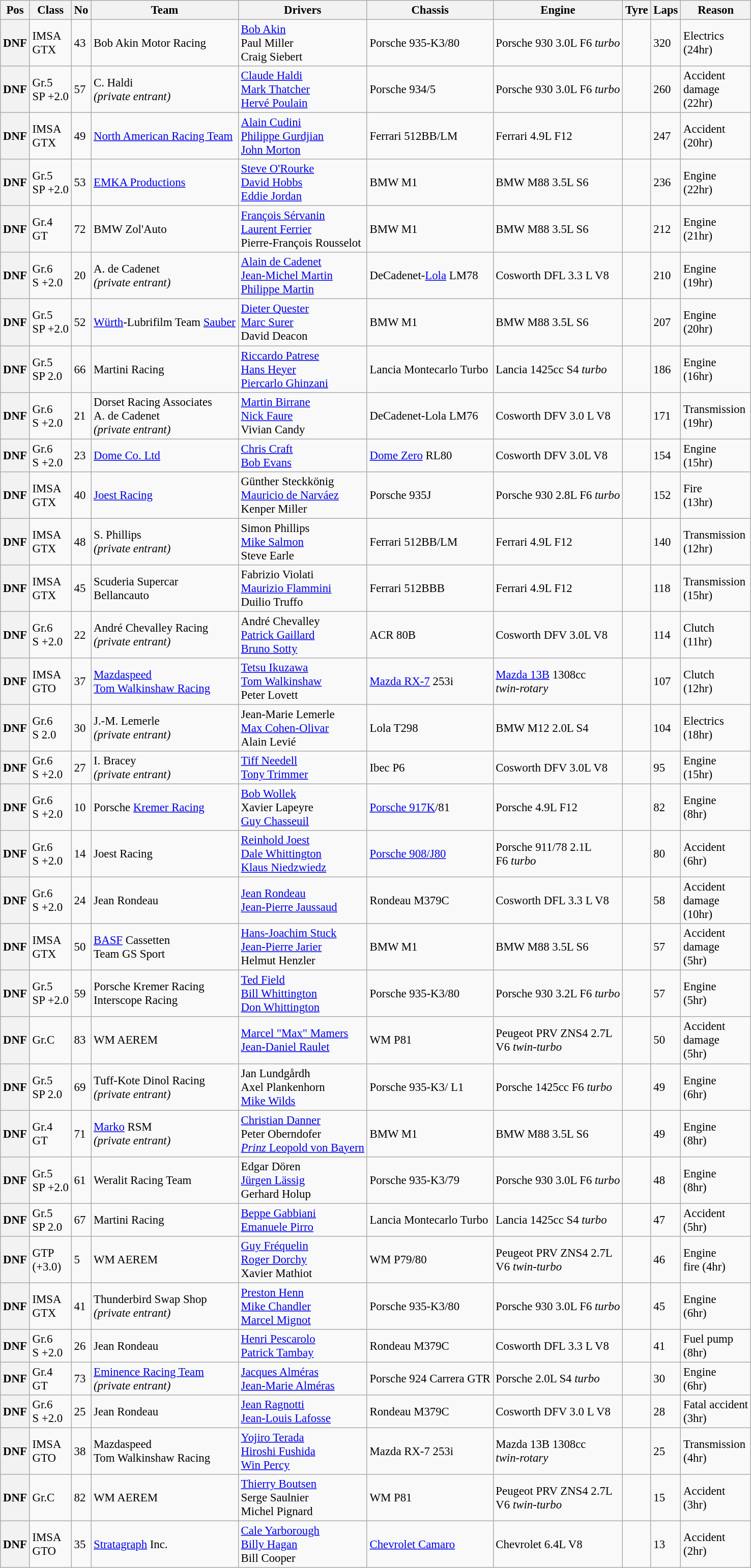<table class="wikitable" style="font-size: 95%;">
<tr>
<th>Pos</th>
<th>Class</th>
<th>No</th>
<th>Team</th>
<th>Drivers</th>
<th>Chassis</th>
<th>Engine</th>
<th>Tyre</th>
<th>Laps</th>
<th>Reason</th>
</tr>
<tr>
<th>DNF</th>
<td>IMSA<br>GTX</td>
<td>43</td>
<td> Bob Akin Motor Racing</td>
<td> <a href='#'>Bob Akin</a><br> Paul Miller<br>  Craig Siebert</td>
<td>Porsche 935-K3/80</td>
<td>Porsche 930 3.0L F6 <em>turbo</em></td>
<td></td>
<td>320</td>
<td>Electrics<br>(24hr)</td>
</tr>
<tr>
<th>DNF</th>
<td>Gr.5<br>SP +2.0</td>
<td>57</td>
<td> C. Haldi<br><em>(private entrant)</em></td>
<td> <a href='#'>Claude Haldi</a><br> <a href='#'>Mark Thatcher</a><br>  <a href='#'>Hervé Poulain</a></td>
<td>Porsche 934/5</td>
<td>Porsche 930 3.0L F6 <em>turbo</em></td>
<td></td>
<td>260</td>
<td>Accident<br>damage<br>(22hr)</td>
</tr>
<tr>
<th>DNF</th>
<td>IMSA<br>GTX</td>
<td>49</td>
<td> <a href='#'>North American Racing Team</a></td>
<td> <a href='#'>Alain Cudini</a><br> <a href='#'>Philippe Gurdjian</a><br>  <a href='#'>John Morton</a></td>
<td>Ferrari 512BB/LM</td>
<td>Ferrari 4.9L F12</td>
<td></td>
<td>247</td>
<td>Accident<br>(20hr)</td>
</tr>
<tr>
<th>DNF</th>
<td>Gr.5<br>SP +2.0</td>
<td>53</td>
<td> <a href='#'>EMKA Productions</a></td>
<td> <a href='#'>Steve O'Rourke</a><br> <a href='#'>David Hobbs</a><br> <a href='#'>Eddie Jordan</a></td>
<td>BMW M1</td>
<td>BMW M88 3.5L S6</td>
<td></td>
<td>236</td>
<td>Engine<br>(22hr)</td>
</tr>
<tr>
<th>DNF</th>
<td>Gr.4<br>GT</td>
<td>72</td>
<td> BMW Zol'Auto</td>
<td> <a href='#'>François Sérvanin</a><br> <a href='#'>Laurent Ferrier</a><br> Pierre-François Rousselot</td>
<td>BMW M1</td>
<td>BMW M88 3.5L S6</td>
<td></td>
<td>212</td>
<td>Engine<br>(21hr)</td>
</tr>
<tr>
<th>DNF</th>
<td>Gr.6<br>S +2.0</td>
<td>20</td>
<td> A. de Cadenet<br><em>(private entrant)</em></td>
<td> <a href='#'>Alain de Cadenet</a><br> <a href='#'>Jean-Michel Martin</a><br>  <a href='#'>Philippe Martin</a></td>
<td>DeCadenet-<a href='#'>Lola</a> LM78</td>
<td>Cosworth DFL 3.3 L V8</td>
<td></td>
<td>210</td>
<td>Engine<br>(19hr)</td>
</tr>
<tr>
<th>DNF</th>
<td>Gr.5<br>SP +2.0</td>
<td>52</td>
<td> <a href='#'>Würth</a>-Lubrifilm Team <a href='#'>Sauber</a></td>
<td> <a href='#'>Dieter Quester</a><br> <a href='#'>Marc Surer</a><br>  David Deacon</td>
<td>BMW M1</td>
<td>BMW M88 3.5L S6</td>
<td></td>
<td>207</td>
<td>Engine<br>(20hr)</td>
</tr>
<tr>
<th>DNF</th>
<td>Gr.5<br>SP 2.0</td>
<td>66</td>
<td> Martini Racing</td>
<td> <a href='#'>Riccardo Patrese</a><br> <a href='#'>Hans Heyer</a><br>  <a href='#'>Piercarlo Ghinzani</a></td>
<td>Lancia Montecarlo Turbo</td>
<td>Lancia 1425cc S4 <em>turbo</em></td>
<td></td>
<td>186</td>
<td>Engine<br>(16hr)</td>
</tr>
<tr>
<th>DNF</th>
<td>Gr.6<br>S +2.0</td>
<td>21</td>
<td> Dorset Racing Associates<br> A. de Cadenet<br><em>(private entrant)</em></td>
<td> <a href='#'>Martin Birrane</a><br> <a href='#'>Nick Faure</a><br>  Vivian Candy</td>
<td>DeCadenet-Lola LM76</td>
<td>Cosworth DFV 3.0 L V8</td>
<td></td>
<td>171</td>
<td>Transmission<br>(19hr)</td>
</tr>
<tr>
<th>DNF</th>
<td>Gr.6<br>S +2.0</td>
<td>23</td>
<td> <a href='#'>Dome Co. Ltd</a></td>
<td> <a href='#'>Chris Craft</a><br> <a href='#'>Bob Evans</a></td>
<td><a href='#'>Dome Zero</a> RL80</td>
<td>Cosworth DFV 3.0L V8</td>
<td></td>
<td>154</td>
<td>Engine<br>(15hr)</td>
</tr>
<tr>
<th>DNF</th>
<td>IMSA<br>GTX</td>
<td>40</td>
<td> <a href='#'>Joest Racing</a></td>
<td> Günther Steckkönig<br> <a href='#'>Mauricio de Narváez</a><br> Kenper Miller</td>
<td>Porsche 935J</td>
<td>Porsche 930 2.8L F6 <em>turbo</em></td>
<td></td>
<td>152</td>
<td>Fire<br>(13hr)</td>
</tr>
<tr>
<th>DNF</th>
<td>IMSA<br>GTX</td>
<td>48</td>
<td> S. Phillips<br><em>(private entrant)</em></td>
<td> Simon Phillips<br> <a href='#'>Mike Salmon</a> <br> Steve Earle</td>
<td>Ferrari 512BB/LM</td>
<td>Ferrari 4.9L F12</td>
<td></td>
<td>140</td>
<td>Transmission<br>(12hr)</td>
</tr>
<tr>
<th>DNF</th>
<td>IMSA<br>GTX</td>
<td>45</td>
<td> Scuderia Supercar<br> Bellancauto</td>
<td> Fabrizio Violati<br> <a href='#'>Maurizio Flammini</a><br> Duilio Truffo</td>
<td>Ferrari 512BBB</td>
<td>Ferrari 4.9L F12</td>
<td></td>
<td>118</td>
<td>Transmission<br>(15hr)</td>
</tr>
<tr>
<th>DNF</th>
<td>Gr.6<br>S +2.0</td>
<td>22</td>
<td> André Chevalley Racing<br><em>(private entrant)</em></td>
<td> André Chevalley<br> <a href='#'>Patrick Gaillard</a><br> <a href='#'>Bruno Sotty</a></td>
<td>ACR 80B</td>
<td>Cosworth DFV 3.0L V8</td>
<td></td>
<td>114</td>
<td>Clutch<br>(11hr)</td>
</tr>
<tr>
<th>DNF</th>
<td>IMSA<br>GTO</td>
<td>37</td>
<td> <a href='#'>Mazdaspeed</a><br> <a href='#'>Tom Walkinshaw Racing</a></td>
<td> <a href='#'>Tetsu Ikuzawa</a><br> <a href='#'>Tom Walkinshaw</a><br> Peter Lovett</td>
<td><a href='#'>Mazda RX-7</a> 253i</td>
<td><a href='#'>Mazda 13B</a> 1308cc<br> <em>twin-rotary</em></td>
<td></td>
<td>107</td>
<td>Clutch<br>(12hr)</td>
</tr>
<tr>
<th>DNF</th>
<td>Gr.6<br>S 2.0</td>
<td>30</td>
<td> J.-M. Lemerle<br><em>(private entrant)</em></td>
<td> Jean-Marie Lemerle<br> <a href='#'>Max Cohen-Olivar</a><br> Alain Levié</td>
<td>Lola T298</td>
<td>BMW M12 2.0L S4</td>
<td></td>
<td>104</td>
<td>Electrics<br>(18hr)</td>
</tr>
<tr>
<th>DNF</th>
<td>Gr.6<br>S +2.0</td>
<td>27</td>
<td> I. Bracey<br><em>(private entrant)</em></td>
<td> <a href='#'>Tiff Needell</a><br> <a href='#'>Tony Trimmer</a></td>
<td>Ibec P6</td>
<td>Cosworth DFV 3.0L V8</td>
<td></td>
<td>95</td>
<td>Engine<br>(15hr)</td>
</tr>
<tr>
<th>DNF</th>
<td>Gr.6<br>S +2.0</td>
<td>10</td>
<td> Porsche <a href='#'>Kremer Racing</a></td>
<td> <a href='#'>Bob Wollek</a><br> Xavier Lapeyre<br> <a href='#'>Guy Chasseuil</a></td>
<td><a href='#'>Porsche 917K</a>/81</td>
<td>Porsche 4.9L F12</td>
<td></td>
<td>82</td>
<td>Engine<br>(8hr)</td>
</tr>
<tr>
<th>DNF</th>
<td>Gr.6<br>S +2.0</td>
<td>14</td>
<td> Joest Racing</td>
<td> <a href='#'>Reinhold Joest</a><br> <a href='#'>Dale Whittington</a><br> <a href='#'>Klaus Niedzwiedz</a></td>
<td><a href='#'>Porsche 908/J80</a></td>
<td>Porsche 911/78 2.1L<br> F6 <em>turbo</em></td>
<td></td>
<td>80</td>
<td>Accident<br>(6hr)</td>
</tr>
<tr>
<th>DNF</th>
<td>Gr.6<br>S +2.0</td>
<td>24</td>
<td> Jean Rondeau</td>
<td> <a href='#'>Jean Rondeau</a><br> <a href='#'>Jean-Pierre Jaussaud</a></td>
<td>Rondeau M379C</td>
<td>Cosworth DFL 3.3 L V8</td>
<td></td>
<td>58</td>
<td>Accident<br>damage<br>(10hr)</td>
</tr>
<tr>
<th>DNF</th>
<td>IMSA<br>GTX</td>
<td>50</td>
<td> <a href='#'>BASF</a> Cassetten<br> Team GS Sport</td>
<td> <a href='#'>Hans-Joachim Stuck</a><br> <a href='#'>Jean-Pierre Jarier</a><br> Helmut Henzler</td>
<td>BMW M1</td>
<td>BMW M88 3.5L S6</td>
<td></td>
<td>57</td>
<td>Accident<br>damage<br>(5hr)</td>
</tr>
<tr>
<th>DNF</th>
<td>Gr.5<br>SP +2.0</td>
<td>59</td>
<td> Porsche Kremer Racing<br> Interscope Racing</td>
<td> <a href='#'>Ted Field</a><br> <a href='#'>Bill Whittington</a><br> <a href='#'>Don Whittington</a></td>
<td>Porsche 935-K3/80</td>
<td>Porsche 930 3.2L F6 <em>turbo</em></td>
<td></td>
<td>57</td>
<td>Engine<br>(5hr)</td>
</tr>
<tr>
<th>DNF</th>
<td>Gr.C</td>
<td>83</td>
<td> WM AEREM</td>
<td> <a href='#'>Marcel "Max" Mamers</a><br> <a href='#'>Jean-Daniel Raulet</a></td>
<td>WM P81</td>
<td>Peugeot PRV ZNS4 2.7L<br> V6 <em>twin-turbo</em></td>
<td></td>
<td>50</td>
<td>Accident<br>damage<br>(5hr)</td>
</tr>
<tr>
<th>DNF</th>
<td>Gr.5<br>SP 2.0</td>
<td>69</td>
<td> Tuff-Kote Dinol Racing<br><em>(private entrant)</em></td>
<td> Jan Lundgårdh<br> Axel Plankenhorn<br> <a href='#'>Mike Wilds</a></td>
<td>Porsche 935-K3/ L1</td>
<td>Porsche 1425cc F6 <em>turbo</em></td>
<td></td>
<td>49</td>
<td>Engine<br>(6hr)</td>
</tr>
<tr>
<th>DNF</th>
<td>Gr.4<br>GT</td>
<td>71</td>
<td> <a href='#'>Marko</a> RSM<br><em>(private entrant)</em></td>
<td> <a href='#'>Christian Danner</a><br> Peter Oberndofer<br> <a href='#'><em>Prinz</em> Leopold von Bayern</a></td>
<td>BMW M1</td>
<td>BMW M88 3.5L S6</td>
<td></td>
<td>49</td>
<td>Engine<br>(8hr)</td>
</tr>
<tr>
<th>DNF</th>
<td>Gr.5<br>SP +2.0</td>
<td>61</td>
<td> Weralit Racing Team</td>
<td> Edgar Dören<br> <a href='#'>Jürgen Lässig</a><br> Gerhard Holup</td>
<td>Porsche 935-K3/79</td>
<td>Porsche 930 3.0L F6 <em>turbo</em></td>
<td></td>
<td>48</td>
<td>Engine<br>(8hr)</td>
</tr>
<tr>
<th>DNF</th>
<td>Gr.5<br>SP 2.0</td>
<td>67</td>
<td> Martini Racing</td>
<td> <a href='#'>Beppe Gabbiani</a><br> <a href='#'>Emanuele Pirro</a></td>
<td>Lancia Montecarlo Turbo</td>
<td>Lancia 1425cc S4 <em>turbo</em></td>
<td></td>
<td>47</td>
<td>Accident<br>(5hr)</td>
</tr>
<tr>
<th>DNF</th>
<td>GTP<br>(+3.0)</td>
<td>5</td>
<td> WM AEREM</td>
<td> <a href='#'>Guy Fréquelin</a><br> <a href='#'>Roger Dorchy</a><br> Xavier Mathiot</td>
<td>WM P79/80</td>
<td>Peugeot PRV ZNS4 2.7L<br> V6 <em>twin-turbo</em></td>
<td></td>
<td>46</td>
<td>Engine<br>fire (4hr)</td>
</tr>
<tr>
<th>DNF</th>
<td>IMSA<br>GTX</td>
<td>41</td>
<td> Thunderbird Swap Shop<br><em>(private entrant)</em></td>
<td> <a href='#'>Preston Henn</a><br> <a href='#'>Mike Chandler</a><br>  <a href='#'>Marcel Mignot</a></td>
<td>Porsche 935-K3/80</td>
<td>Porsche 930 3.0L F6 <em>turbo</em></td>
<td></td>
<td>45</td>
<td>Engine<br>(6hr)</td>
</tr>
<tr>
<th>DNF</th>
<td>Gr.6<br>S +2.0</td>
<td>26</td>
<td> Jean Rondeau</td>
<td> <a href='#'>Henri Pescarolo</a><br> <a href='#'>Patrick Tambay</a></td>
<td>Rondeau M379C</td>
<td>Cosworth DFL 3.3 L V8</td>
<td></td>
<td>41</td>
<td>Fuel pump<br>(8hr)</td>
</tr>
<tr>
<th>DNF</th>
<td>Gr.4<br>GT</td>
<td>73</td>
<td> <a href='#'>Eminence Racing Team</a><br><em>(private entrant)</em></td>
<td> <a href='#'>Jacques Alméras</a><br> <a href='#'>Jean-Marie Alméras</a></td>
<td>Porsche 924 Carrera GTR</td>
<td>Porsche 2.0L S4 <em>turbo</em></td>
<td></td>
<td>30</td>
<td>Engine<br>(6hr)</td>
</tr>
<tr>
<th>DNF</th>
<td>Gr.6<br>S +2.0</td>
<td>25</td>
<td> Jean Rondeau</td>
<td> <a href='#'>Jean Ragnotti</a><br> <a href='#'>Jean-Louis Lafosse</a></td>
<td>Rondeau M379C</td>
<td>Cosworth DFV 3.0 L V8</td>
<td></td>
<td>28</td>
<td>Fatal accident<br>(3hr)</td>
</tr>
<tr>
<th>DNF</th>
<td>IMSA<br>GTO</td>
<td>38</td>
<td> Mazdaspeed<br> Tom Walkinshaw Racing</td>
<td> <a href='#'>Yojiro Terada</a><br> <a href='#'>Hiroshi Fushida</a><br> <a href='#'>Win Percy</a></td>
<td>Mazda RX-7 253i</td>
<td>Mazda 13B 1308cc<br> <em>twin-rotary</em></td>
<td></td>
<td>25</td>
<td>Transmission<br>(4hr)</td>
</tr>
<tr>
<th>DNF</th>
<td>Gr.C</td>
<td>82</td>
<td> WM AEREM</td>
<td> <a href='#'>Thierry Boutsen</a><br> Serge Saulnier<br> Michel Pignard</td>
<td>WM P81</td>
<td>Peugeot PRV ZNS4 2.7L<br> V6 <em>twin-turbo</em></td>
<td></td>
<td>15</td>
<td>Accident<br>(3hr)</td>
</tr>
<tr>
<th>DNF</th>
<td>IMSA<br>GTO</td>
<td>35</td>
<td> <a href='#'>Stratagraph</a> Inc.</td>
<td> <a href='#'>Cale Yarborough</a><br> <a href='#'>Billy Hagan</a><br> Bill Cooper</td>
<td><a href='#'>Chevrolet Camaro</a></td>
<td>Chevrolet 6.4L V8</td>
<td></td>
<td>13</td>
<td>Accident<br>(2hr)</td>
</tr>
</table>
